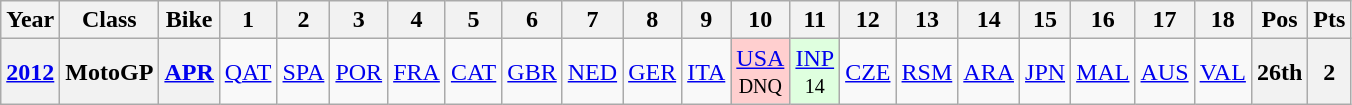<table class="wikitable" style="text-align:center">
<tr>
<th>Year</th>
<th>Class</th>
<th>Bike</th>
<th>1</th>
<th>2</th>
<th>3</th>
<th>4</th>
<th>5</th>
<th>6</th>
<th>7</th>
<th>8</th>
<th>9</th>
<th>10</th>
<th>11</th>
<th>12</th>
<th>13</th>
<th>14</th>
<th>15</th>
<th>16</th>
<th>17</th>
<th>18</th>
<th>Pos</th>
<th>Pts</th>
</tr>
<tr>
<th align="left"><a href='#'>2012</a></th>
<th align="left">MotoGP</th>
<th align="left"><a href='#'>APR</a></th>
<td><a href='#'>QAT</a></td>
<td><a href='#'>SPA</a></td>
<td><a href='#'>POR</a></td>
<td><a href='#'>FRA</a></td>
<td><a href='#'>CAT</a></td>
<td><a href='#'>GBR</a></td>
<td><a href='#'>NED</a></td>
<td><a href='#'>GER</a></td>
<td><a href='#'>ITA</a></td>
<td style="background:#ffcfcf;"><a href='#'>USA</a><br><small>DNQ</small></td>
<td style="background:#DFFFDF;"><a href='#'>INP</a><br><small>14</small></td>
<td><a href='#'>CZE</a></td>
<td><a href='#'>RSM</a></td>
<td><a href='#'>ARA</a></td>
<td><a href='#'>JPN</a></td>
<td><a href='#'>MAL</a></td>
<td><a href='#'>AUS</a></td>
<td><a href='#'>VAL</a></td>
<th>26th</th>
<th>2</th>
</tr>
</table>
